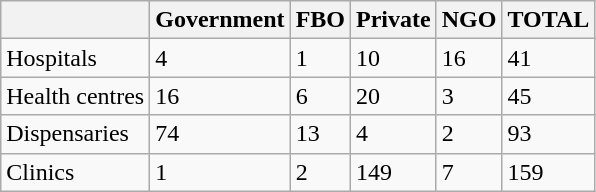<table class="wikitable">
<tr>
<th></th>
<th>Government</th>
<th>FBO</th>
<th>Private</th>
<th>NGO</th>
<th>TOTAL</th>
</tr>
<tr>
<td>Hospitals</td>
<td>4</td>
<td>1</td>
<td>10</td>
<td>16</td>
<td>41</td>
</tr>
<tr>
<td>Health centres</td>
<td>16</td>
<td>6</td>
<td>20</td>
<td>3</td>
<td>45</td>
</tr>
<tr>
<td>Dispensaries</td>
<td>74</td>
<td>13</td>
<td>4</td>
<td>2</td>
<td>93</td>
</tr>
<tr>
<td>Clinics</td>
<td>1</td>
<td>2</td>
<td>149</td>
<td>7</td>
<td>159</td>
</tr>
</table>
